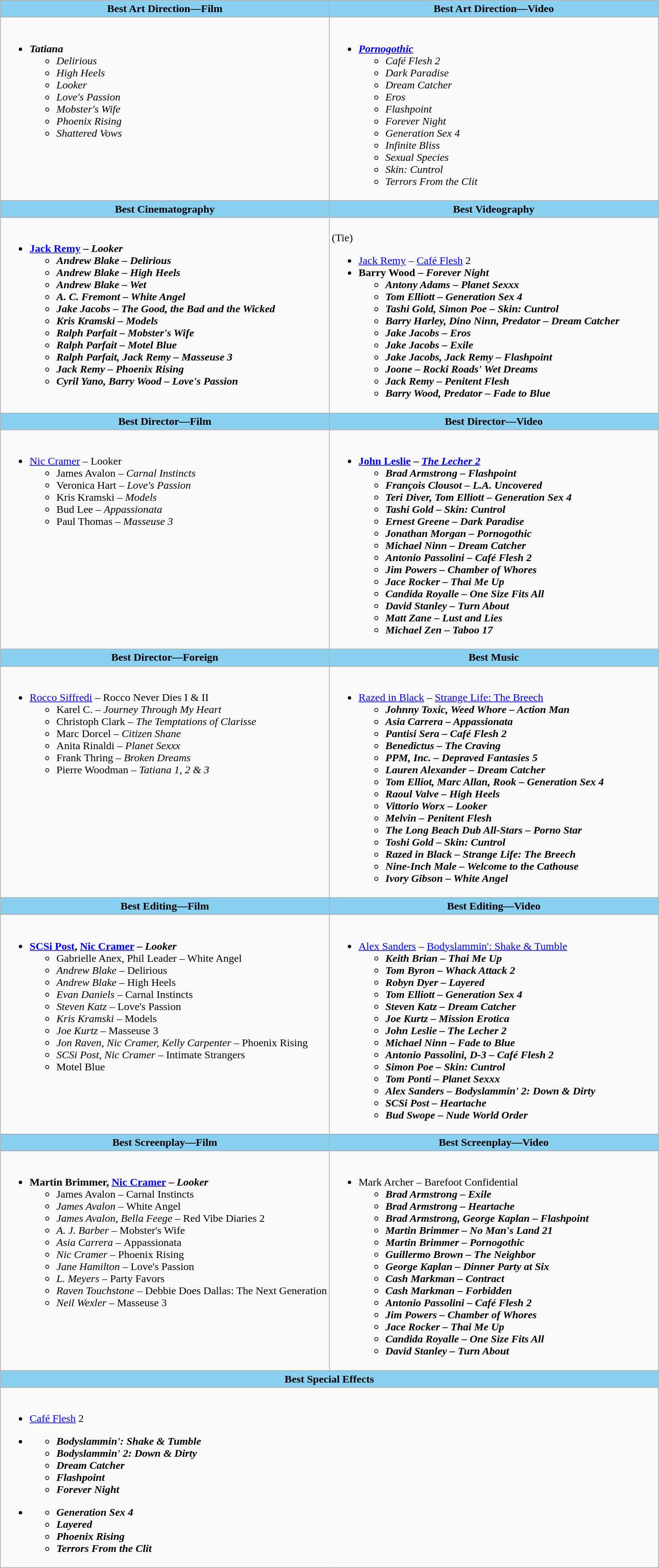<table class=wikitable>
<tr>
<th style="background:#89cff0; width:50%">Best Art Direction—Film</th>
<th style="background:#89cff0; width:50%">Best Art Direction—Video</th>
</tr>
<tr>
<td valign="top"><br><ul><li><strong><em>Tatiana</em></strong><ul><li><em>Delirious</em></li><li><em>High Heels</em></li><li><em>Looker</em></li><li><em>Love's Passion</em></li><li><em>Mobster's Wife</em></li><li><em>Phoenix Rising</em></li><li><em>Shattered Vows</em></li></ul></li></ul></td>
<td valign="top"><br><ul><li><strong><em><a href='#'>Pornogothic</a></em></strong><ul><li><em>Café Flesh 2</em></li><li><em>Dark Paradise</em></li><li><em>Dream Catcher</em></li><li><em>Eros</em></li><li><em>Flashpoint</em></li><li><em>Forever Night</em></li><li><em>Generation Sex 4</em></li><li><em>Infinite Bliss</em></li><li><em>Sexual Species</em></li><li><em>Skin: Cuntrol</em></li><li><em>Terrors From the Clit</em></li></ul></li></ul></td>
</tr>
<tr>
<th style="background:#89cff0; width:50%">Best Cinematography</th>
<th style="background:#89cff0; width:50%">Best Videography</th>
</tr>
<tr>
<td valign="top"><br><ul><li><strong><a href='#'>Jack Remy</a> – <em>Looker<strong><em><ul><li>Andrew Blake – </em>Delirious<em></li><li>Andrew Blake – </em>High Heels<em></li><li>Andrew Blake – </em>Wet<em></li><li>A. C. Fremont – </em>White Angel<em></li><li>Jake Jacobs – </em>The Good, the Bad and the Wicked<em></li><li>Kris Kramski – </em>Models<em></li><li>Ralph Parfait – </em>Mobster's Wife<em></li><li>Ralph Parfait – </em>Motel Blue<em></li><li>Ralph Parfait, Jack Remy – </em>Masseuse 3<em></li><li>Jack Remy – </em>Phoenix Rising<em></li><li>Cyril Yano, Barry Wood – </em>Love's Passion<em></li></ul></li></ul></td>
<td valign="top"><br></strong>(Tie)<strong><ul><li></strong><a href='#'>Jack Remy</a> – </em><a href='#'>Café Flesh</a> 2</em></strong></li><li><strong>Barry Wood – <em>Forever Night<strong><em><ul><li>Antony Adams – </em>Planet Sexxx<em></li><li>Tom Elliott – </em>Generation Sex 4<em></li><li>Tashi Gold, Simon Poe – </em>Skin: Cuntrol<em></li><li>Barry Harley, Dino Ninn, Predator – </em>Dream Catcher<em></li><li>Jake Jacobs – </em>Eros<em></li><li>Jake Jacobs – </em>Exile<em></li><li>Jake Jacobs, Jack Remy – </em>Flashpoint<em></li><li>Joone – </em>Rocki Roads' Wet Dreams<em></li><li>Jack Remy – </em>Penitent Flesh<em></li><li>Barry Wood, Predator – </em>Fade to Blue<em></li></ul></li></ul></td>
</tr>
<tr>
<th style="background:#89cff0; width:50%">Best Director—Film</th>
<th style="background:#89cff0; width:50%">Best Director—Video</th>
</tr>
<tr>
<td valign="top"><br><ul><li></strong><a href='#'>Nic Cramer</a> – </em>Looker</em></strong><ul><li>James Avalon – <em>Carnal Instincts</em></li><li>Veronica Hart – <em>Love's Passion</em></li><li>Kris Kramski – <em>Models</em></li><li>Bud Lee – <em>Appassionata</em></li><li>Paul Thomas – <em>Masseuse 3</em></li></ul></li></ul></td>
<td valign="top"><br><ul><li><strong><a href='#'>John Leslie</a> – <em><a href='#'>The Lecher 2</a><strong><em><ul><li>Brad Armstrong – </em>Flashpoint<em></li><li>François Clousot – </em>L.A. Uncovered<em></li><li>Teri Diver, Tom Elliott – </em>Generation Sex 4<em></li><li>Tashi Gold – </em>Skin: Cuntrol<em></li><li>Ernest Greene – </em>Dark Paradise<em></li><li>Jonathan Morgan – </em>Pornogothic<em></li><li>Michael Ninn – </em>Dream Catcher<em></li><li>Antonio Passolini – </em>Café Flesh 2<em></li><li>Jim Powers – </em>Chamber of Whores<em></li><li>Jace Rocker – </em>Thai Me Up<em></li><li>Candida Royalle – </em>One Size Fits All<em></li><li>David Stanley – </em>Turn About<em></li><li>Matt Zane – </em>Lust and Lies<em></li><li>Michael Zen – </em>Taboo 17<em></li></ul></li></ul></td>
</tr>
<tr>
<th style="background:#89cff0; width:50%">Best Director—Foreign</th>
<th style="background:#89cff0; width:50%">Best Music</th>
</tr>
<tr>
<td valign="top"><br><ul><li></strong><a href='#'>Rocco Siffredi</a> – </em>Rocco Never Dies I & II</em></strong><ul><li>Karel C. – <em>Journey Through My Heart</em></li><li>Christoph Clark – <em>The Temptations of Clarisse</em></li><li>Marc Dorcel – <em>Citizen Shane</em></li><li>Anita Rinaldi – <em>Planet Sexxx</em></li><li>Frank Thring – <em>Broken Dreams</em></li><li>Pierre Woodman – <em>Tatiana 1, 2 & 3<strong></li></ul></li></ul></td>
<td valign="top"><br><ul><li></strong><a href='#'>Razed in Black</a> – </em><a href='#'>Strange Life: The Breech</a><strong><em><ul><li>Johnny Toxic, Weed Whore – <em>Action Man</em></li><li>Asia Carrera – <em>Appassionata</em></li><li>Pantisi Sera – <em>Café Flesh 2</em></li><li>Benedictus – <em>The Craving</em></li><li>PPM, Inc. – <em>Depraved Fantasies 5</em></li><li>Lauren Alexander – <em>Dream Catcher</em></li><li>Tom Elliot, Marc Allan, Rook – <em>Generation Sex 4</em></li><li>Raoul Valve – <em>High Heels</em></li><li>Vittorio Worx – <em>Looker</em></li><li>Melvin – <em>Penitent Flesh</em></li><li>The Long Beach Dub All-Stars – <em>Porno Star</em></li><li>Toshi Gold – <em>Skin: Cuntrol</em></li><li>Razed in Black – <em>Strange Life: The Breech</em></li><li>Nine-Inch Male – <em>Welcome to the Cathouse</em></li><li>Ivory Gibson – <em>White Angel</em></li></ul></li></ul></td>
</tr>
<tr>
<th style="background:#89cff0; width:50%">Best Editing—Film</th>
<th style="background:#89cff0; width:50%">Best Editing—Video</th>
</tr>
<tr>
<td valign="top"><br><ul><li><strong><a href='#'>SCSi Post</a>, <a href='#'>Nic Cramer</a> – <em>Looker</em></strong><ul><li>Gabrielle Anex, Phil Leader – </em>White Angel<em></li><li>Andrew Blake – </em>Delirious<em></li><li>Andrew Blake – </em>High Heels<em></li><li>Evan Daniels – </em>Carnal Instincts<em></li><li>Steven Katz – </em>Love's Passion<em></li><li>Kris Kramski – </em>Models<em></li><li>Joe Kurtz – </em>Masseuse 3<em></li><li>Jon Raven, Nic Cramer, Kelly Carpenter – </em>Phoenix Rising<em></li><li>SCSi Post, Nic Cramer – </em>Intimate Strangers<em></li><li></em>Motel Blue<em></li></ul></li></ul></td>
<td valign="top"><br><ul><li></strong><a href='#'>Alex Sanders</a> – </em><a href='#'>Bodyslammin': Shake & Tumble</a><strong><em><ul><li>Keith Brian – <em>Thai Me Up</em></li><li>Tom Byron – <em>Whack Attack 2</em></li><li>Robyn Dyer – <em>Layered</em></li><li>Tom Elliott – <em>Generation Sex 4</em></li><li>Steven Katz – <em>Dream Catcher</em></li><li>Joe Kurtz – <em>Mission Erotica</em></li><li>John Leslie – <em>The Lecher 2</em></li><li>Michael Ninn – <em>Fade to Blue</em></li><li>Antonio Passolini, D-3 – <em>Café Flesh 2</em></li><li>Simon Poe – <em>Skin: Cuntrol</em></li><li>Tom Ponti – <em>Planet Sexxx</em></li><li>Alex Sanders – <em>Bodyslammin' 2: Down & Dirty</em></li><li>SCSi Post – <em>Heartache</em></li><li>Bud Swope – <em>Nude World Order</em></li></ul></li></ul></td>
</tr>
<tr>
<th style="background:#89cff0; width:50%">Best Screenplay—Film</th>
<th style="background:#89cff0; width:50%">Best Screenplay—Video</th>
</tr>
<tr>
<td valign="top"><br><ul><li><strong>Martin Brimmer, <a href='#'>Nic Cramer</a> – <em>Looker</em></strong><ul><li>James Avalon – </em>Carnal Instincts<em></li><li>James Avalon – </em>White Angel<em></li><li>James Avalon, Bella Feege – </em>Red Vibe Diaries 2<em></li><li>A. J. Barber – </em>Mobster's Wife<em></li><li>Asia Carrera – </em>Appassionata<em></li><li>Nic Cramer – </em>Phoenix Rising<em></li><li>Jane Hamilton – </em>Love's Passion<em></li><li>L. Meyers – </em>Party Favors<em></li><li>Raven Touchstone – </em>Debbie Does Dallas: The Next Generation<em></li><li>Neil Wexler – </em>Masseuse 3<em></li></ul></li></ul></td>
<td valign="top"><br><ul><li></strong>Mark Archer – </em>Barefoot Confidential<strong><em><ul><li>Brad Armstrong – <em>Exile</em></li><li>Brad Armstrong – <em>Heartache</em></li><li>Brad Armstrong, George Kaplan – <em>Flashpoint</em></li><li>Martin Brimmer – <em>No Man's Land 21</em></li><li>Martin Brimmer – <em>Pornogothic</em></li><li>Guillermo Brown – <em>The Neighbor</em></li><li>George Kaplan – <em>Dinner Party at Six</em></li><li>Cash Markman – <em>Contract</em></li><li>Cash Markman – <em>Forbidden</em></li><li>Antonio Passolini – <em>Café Flesh 2</em></li><li>Jim Powers – <em>Chamber of Whores</em></li><li>Jace Rocker – <em>Thai Me Up</em></li><li>Candida Royalle – <em>One Size Fits All</em></li><li>David Stanley – <em>Turn About</em></li></ul></li></ul></td>
</tr>
<tr>
<th colspan="2" style="background:#89cff0">Best Special Effects</th>
</tr>
<tr>
<td colspan="2" valign="top"><br><ul><li></em></strong><a href='#'>Café Flesh</a> 2<strong><em></li></ul>
<ul><li><ul><li><em>Bodyslammin': Shake & Tumble</em></li><li><em>Bodyslammin' 2: Down & Dirty</em></li><li><em>Dream Catcher</em></li><li><em>Flashpoint</em></li><li><em>Forever Night</em></li></ul></li></ul><ul><li><ul><li><em>Generation Sex 4</em></li><li><em>Layered</em></li><li><em>Phoenix Rising</em></li><li><em>Terrors From the Clit</em></li></ul></li></ul></td>
</tr>
</table>
